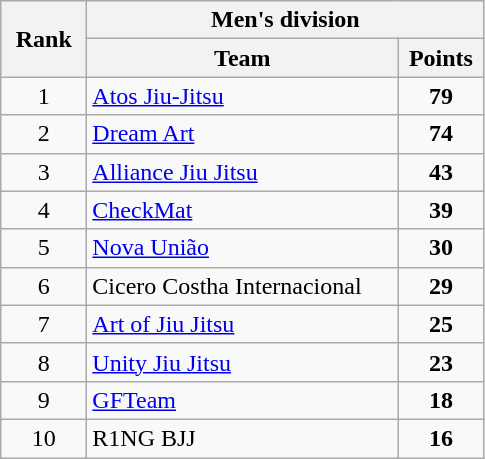<table class="wikitable" style="text-align:center;">
<tr>
<th rowspan="2" width="50">Rank</th>
<th colspan="2">Men's division</th>
</tr>
<tr>
<th width="200">Team</th>
<th width="50">Points</th>
</tr>
<tr>
<td>1</td>
<td style=text-align:left><a href='#'>Atos Jiu-Jitsu</a></td>
<td><strong>79</strong></td>
</tr>
<tr>
<td>2</td>
<td style=text-align:left><a href='#'>Dream Art</a></td>
<td><strong>74</strong></td>
</tr>
<tr>
<td>3</td>
<td style=text-align:left><a href='#'>Alliance Jiu Jitsu</a></td>
<td><strong>43</strong></td>
</tr>
<tr>
<td>4</td>
<td style=text-align:left><a href='#'>CheckMat</a></td>
<td><strong>39</strong></td>
</tr>
<tr>
<td>5</td>
<td style=text-align:left><a href='#'>Nova União</a></td>
<td><strong>30</strong></td>
</tr>
<tr>
<td>6</td>
<td style=text-align:left>Cicero Costha Internacional</td>
<td><strong>29</strong></td>
</tr>
<tr>
<td>7</td>
<td style=text-align:left><a href='#'>Art of Jiu Jitsu</a></td>
<td><strong>25</strong></td>
</tr>
<tr>
<td>8</td>
<td style=text-align:left><a href='#'>Unity Jiu Jitsu</a></td>
<td><strong>23</strong></td>
</tr>
<tr>
<td>9</td>
<td style=text-align:left><a href='#'>GFTeam</a></td>
<td><strong>18</strong></td>
</tr>
<tr>
<td>10</td>
<td style=text-align:left>R1NG BJJ</td>
<td><strong>16</strong></td>
</tr>
</table>
